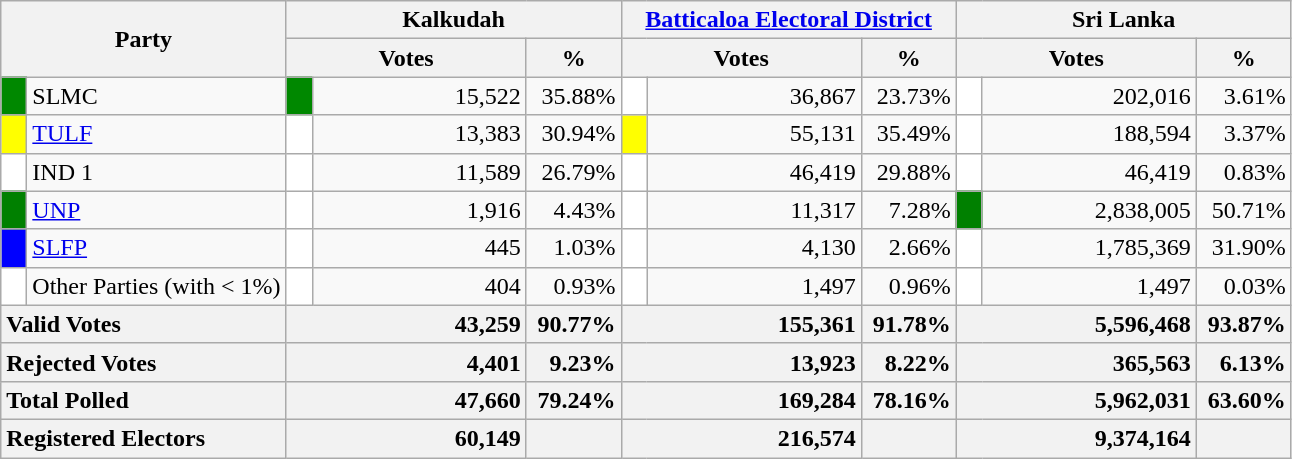<table class="wikitable">
<tr>
<th colspan="2" width="144px"rowspan="2">Party</th>
<th colspan="3" width="216px">Kalkudah</th>
<th colspan="3" width="216px"><a href='#'>Batticaloa Electoral District</a></th>
<th colspan="3" width="216px">Sri Lanka</th>
</tr>
<tr>
<th colspan="2" width="144px">Votes</th>
<th>%</th>
<th colspan="2" width="144px">Votes</th>
<th>%</th>
<th colspan="2" width="144px">Votes</th>
<th>%</th>
</tr>
<tr>
<td style="background-color:#008800;" width="10px"></td>
<td style="text-align:left;">SLMC</td>
<td style="background-color:#008800;" width="10px"></td>
<td style="text-align:right;">15,522</td>
<td style="text-align:right;">35.88%</td>
<td style="background-color:white;" width="10px"></td>
<td style="text-align:right;">36,867</td>
<td style="text-align:right;">23.73%</td>
<td style="background-color:white;" width="10px"></td>
<td style="text-align:right;">202,016</td>
<td style="text-align:right;">3.61%</td>
</tr>
<tr>
<td style="background-color:yellow;" width="10px"></td>
<td style="text-align:left;"><a href='#'>TULF</a></td>
<td style="background-color:white;" width="10px"></td>
<td style="text-align:right;">13,383</td>
<td style="text-align:right;">30.94%</td>
<td style="background-color:yellow;" width="10px"></td>
<td style="text-align:right;">55,131</td>
<td style="text-align:right;">35.49%</td>
<td style="background-color:white;" width="10px"></td>
<td style="text-align:right;">188,594</td>
<td style="text-align:right;">3.37%</td>
</tr>
<tr>
<td style="background-color:white;" width="10px"></td>
<td style="text-align:left;">IND 1</td>
<td style="background-color:white;" width="10px"></td>
<td style="text-align:right;">11,589</td>
<td style="text-align:right;">26.79%</td>
<td style="background-color:white;" width="10px"></td>
<td style="text-align:right;">46,419</td>
<td style="text-align:right;">29.88%</td>
<td style="background-color:white;" width="10px"></td>
<td style="text-align:right;">46,419</td>
<td style="text-align:right;">0.83%</td>
</tr>
<tr>
<td style="background-color:green;" width="10px"></td>
<td style="text-align:left;"><a href='#'>UNP</a></td>
<td style="background-color:white;" width="10px"></td>
<td style="text-align:right;">1,916</td>
<td style="text-align:right;">4.43%</td>
<td style="background-color:white;" width="10px"></td>
<td style="text-align:right;">11,317</td>
<td style="text-align:right;">7.28%</td>
<td style="background-color:green;" width="10px"></td>
<td style="text-align:right;">2,838,005</td>
<td style="text-align:right;">50.71%</td>
</tr>
<tr>
<td style="background-color:blue;" width="10px"></td>
<td style="text-align:left;"><a href='#'>SLFP</a></td>
<td style="background-color:white;" width="10px"></td>
<td style="text-align:right;">445</td>
<td style="text-align:right;">1.03%</td>
<td style="background-color:white;" width="10px"></td>
<td style="text-align:right;">4,130</td>
<td style="text-align:right;">2.66%</td>
<td style="background-color:white;" width="10px"></td>
<td style="text-align:right;">1,785,369</td>
<td style="text-align:right;">31.90%</td>
</tr>
<tr>
<td style="background-color:white;" width="10px"></td>
<td style="text-align:left;">Other Parties (with < 1%)</td>
<td style="background-color:white;" width="10px"></td>
<td style="text-align:right;">404</td>
<td style="text-align:right;">0.93%</td>
<td style="background-color:white;" width="10px"></td>
<td style="text-align:right;">1,497</td>
<td style="text-align:right;">0.96%</td>
<td style="background-color:white;" width="10px"></td>
<td style="text-align:right;">1,497</td>
<td style="text-align:right;">0.03%</td>
</tr>
<tr>
<th colspan="2" width="144px"style="text-align:left;">Valid Votes</th>
<th style="text-align:right;"colspan="2" width="144px">43,259</th>
<th style="text-align:right;">90.77%</th>
<th style="text-align:right;"colspan="2" width="144px">155,361</th>
<th style="text-align:right;">91.78%</th>
<th style="text-align:right;"colspan="2" width="144px">5,596,468</th>
<th style="text-align:right;">93.87%</th>
</tr>
<tr>
<th colspan="2" width="144px"style="text-align:left;">Rejected Votes</th>
<th style="text-align:right;"colspan="2" width="144px">4,401</th>
<th style="text-align:right;">9.23%</th>
<th style="text-align:right;"colspan="2" width="144px">13,923</th>
<th style="text-align:right;">8.22%</th>
<th style="text-align:right;"colspan="2" width="144px">365,563</th>
<th style="text-align:right;">6.13%</th>
</tr>
<tr>
<th colspan="2" width="144px"style="text-align:left;">Total Polled</th>
<th style="text-align:right;"colspan="2" width="144px">47,660</th>
<th style="text-align:right;">79.24%</th>
<th style="text-align:right;"colspan="2" width="144px">169,284</th>
<th style="text-align:right;">78.16%</th>
<th style="text-align:right;"colspan="2" width="144px">5,962,031</th>
<th style="text-align:right;">63.60%</th>
</tr>
<tr>
<th colspan="2" width="144px"style="text-align:left;">Registered Electors</th>
<th style="text-align:right;"colspan="2" width="144px">60,149</th>
<th></th>
<th style="text-align:right;"colspan="2" width="144px">216,574</th>
<th></th>
<th style="text-align:right;"colspan="2" width="144px">9,374,164</th>
<th></th>
</tr>
</table>
